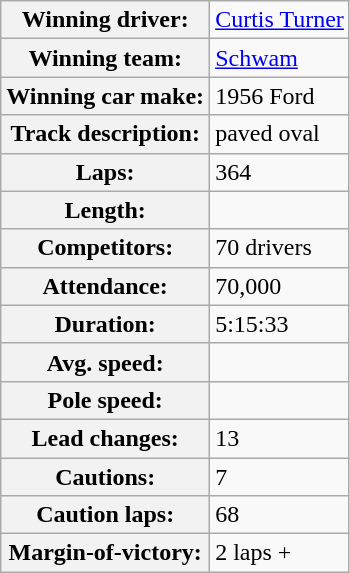<table class="wikitable" style=text-align:left>
<tr>
<th>Winning driver:</th>
<td><a href='#'>Curtis Turner</a></td>
</tr>
<tr>
<th>Winning team:</th>
<td><a href='#'>Schwam</a></td>
</tr>
<tr>
<th>Winning car make:</th>
<td>1956 Ford</td>
</tr>
<tr>
<th>Track description:</th>
<td> paved oval</td>
</tr>
<tr>
<th>Laps:</th>
<td>364</td>
</tr>
<tr>
<th>Length:</th>
<td></td>
</tr>
<tr>
<th>Competitors:</th>
<td>70 drivers</td>
</tr>
<tr>
<th>Attendance:</th>
<td>70,000</td>
</tr>
<tr>
<th>Duration:</th>
<td>5:15:33</td>
</tr>
<tr>
<th>Avg. speed:</th>
<td></td>
</tr>
<tr>
<th>Pole speed:</th>
<td></td>
</tr>
<tr>
<th>Lead changes:</th>
<td>13</td>
</tr>
<tr>
<th>Cautions:</th>
<td>7</td>
</tr>
<tr>
<th>Caution laps:</th>
<td>68</td>
</tr>
<tr>
<th>Margin-of-victory:</th>
<td>2 laps +</td>
</tr>
</table>
